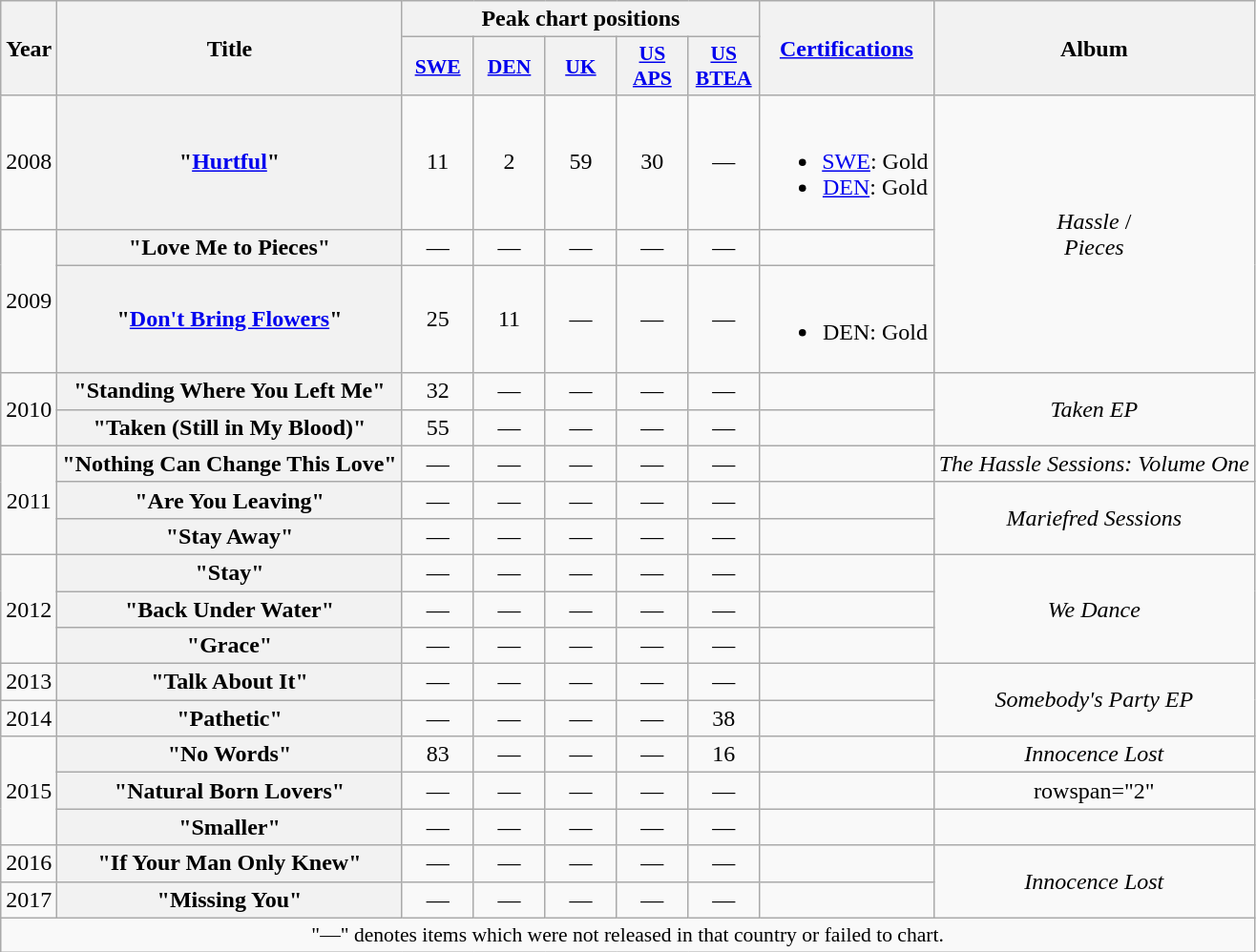<table class="wikitable plainrowheaders" style="text-align:center;" border="1">
<tr>
<th scope="col" rowspan="2">Year</th>
<th scope="col" rowspan="2">Title</th>
<th scope="col" colspan="5">Peak chart positions</th>
<th scope="col" rowspan="2"><a href='#'>Certifications</a></th>
<th scope="col" rowspan="2">Album</th>
</tr>
<tr>
<th scope="col" style="width:3em;font-size:90%;"><a href='#'>SWE</a><br></th>
<th scope="col" style="width:3em;font-size:90%;"><a href='#'>DEN</a><br></th>
<th scope="col" style="width:3em;font-size:90%;"><a href='#'>UK</a><br></th>
<th scope="col" style="width:3em;font-size:90%;"><a href='#'>US<br>APS</a><br></th>
<th scope="col" style="width:3em;font-size:90%;"><a href='#'>US<br>BTEA</a><br></th>
</tr>
<tr>
<td>2008</td>
<th scope="row">"<a href='#'>Hurtful</a>"</th>
<td>11</td>
<td>2</td>
<td>59</td>
<td>30</td>
<td>—</td>
<td><br><ul><li><a href='#'>SWE</a>: Gold</li><li><a href='#'>DEN</a>: Gold</li></ul></td>
<td rowspan="3"><em>Hassle</em> /<br><em>Pieces</em></td>
</tr>
<tr>
<td rowspan="2">2009</td>
<th scope="row">"Love Me to Pieces"</th>
<td>—</td>
<td>—</td>
<td>—</td>
<td>—</td>
<td>—</td>
</tr>
<tr>
<th scope="row">"<a href='#'>Don't Bring Flowers</a>"</th>
<td>25</td>
<td>11</td>
<td>—</td>
<td>—</td>
<td>—</td>
<td><br><ul><li>DEN: Gold</li></ul></td>
</tr>
<tr>
<td rowspan="2">2010</td>
<th scope="row">"Standing Where You Left Me"</th>
<td>32</td>
<td>—</td>
<td>—</td>
<td>—</td>
<td>—</td>
<td></td>
<td rowspan="2"><em>Taken EP</em></td>
</tr>
<tr>
<th scope="row">"Taken (Still in My Blood)"</th>
<td>55</td>
<td>—</td>
<td>—</td>
<td>—</td>
<td>—</td>
<td></td>
</tr>
<tr>
<td rowspan="3">2011</td>
<th scope="row">"Nothing Can Change This Love"</th>
<td>—</td>
<td>—</td>
<td>—</td>
<td>—</td>
<td>—</td>
<td></td>
<td><em>The Hassle Sessions: Volume One</em></td>
</tr>
<tr>
<th scope="row">"Are You Leaving"</th>
<td>—</td>
<td>—</td>
<td>—</td>
<td>—</td>
<td>—</td>
<td></td>
<td rowspan="2"><em>Mariefred Sessions</em></td>
</tr>
<tr>
<th scope="row">"Stay Away"</th>
<td>—</td>
<td>—</td>
<td>—</td>
<td>—</td>
<td>—</td>
<td></td>
</tr>
<tr>
<td rowspan="3">2012</td>
<th scope="row">"Stay"</th>
<td>—</td>
<td>—</td>
<td>—</td>
<td>—</td>
<td>—</td>
<td></td>
<td rowspan="3"><em>We Dance</em></td>
</tr>
<tr>
<th scope="row">"Back Under Water"</th>
<td>—</td>
<td>—</td>
<td>—</td>
<td>—</td>
<td>—</td>
<td></td>
</tr>
<tr>
<th scope="row">"Grace"</th>
<td>—</td>
<td>—</td>
<td>—</td>
<td>—</td>
<td>—</td>
<td></td>
</tr>
<tr>
<td rowspan="1">2013</td>
<th scope="row">"Talk About It"</th>
<td>—</td>
<td>—</td>
<td>—</td>
<td>—</td>
<td>—</td>
<td></td>
<td rowspan="2"><em>Somebody's Party EP</em></td>
</tr>
<tr>
<td rowspan="1">2014</td>
<th scope="row">"Pathetic"</th>
<td>—</td>
<td>—</td>
<td>—</td>
<td>—</td>
<td>38</td>
<td></td>
</tr>
<tr>
<td rowspan="3">2015</td>
<th scope="row">"No Words"</th>
<td>83</td>
<td>—</td>
<td>—</td>
<td>—</td>
<td>16</td>
<td></td>
<td><em>Innocence Lost</em></td>
</tr>
<tr>
<th scope="row">"Natural Born Lovers"</th>
<td>—</td>
<td>—</td>
<td>—</td>
<td>—</td>
<td>—</td>
<td></td>
<td>rowspan="2" </td>
</tr>
<tr>
<th scope="row">"Smaller"</th>
<td>—</td>
<td>—</td>
<td>—</td>
<td>—</td>
<td>—</td>
<td></td>
</tr>
<tr>
<td rowspan="1">2016</td>
<th scope="row">"If Your Man Only Knew"</th>
<td>—</td>
<td>—</td>
<td>—</td>
<td>—</td>
<td>—</td>
<td></td>
<td rowspan="2"><em>Innocence Lost</em></td>
</tr>
<tr>
<td rowspan="1">2017</td>
<th scope="row">"Missing You"</th>
<td>—</td>
<td>—</td>
<td>—</td>
<td>—</td>
<td>—</td>
<td></td>
</tr>
<tr>
<td colspan="9" style="font-size:90%;">"—" denotes items which were not released in that country or failed to chart.</td>
</tr>
</table>
